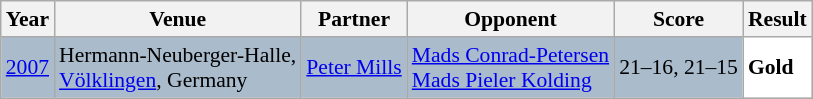<table class="sortable wikitable" style="font-size: 90%;">
<tr>
<th>Year</th>
<th>Venue</th>
<th>Partner</th>
<th>Opponent</th>
<th>Score</th>
<th>Result</th>
</tr>
<tr style="background:#AABBCC">
<td align="center"><a href='#'>2007</a></td>
<td align="left">Hermann-Neuberger-Halle,<br><a href='#'>Völklingen</a>, Germany</td>
<td align="left"> <a href='#'>Peter Mills</a></td>
<td align="left"> <a href='#'>Mads Conrad-Petersen</a> <br>  <a href='#'>Mads Pieler Kolding</a></td>
<td align="left">21–16, 21–15</td>
<td style="text-align:left; background:white"> <strong>Gold</strong></td>
</tr>
</table>
